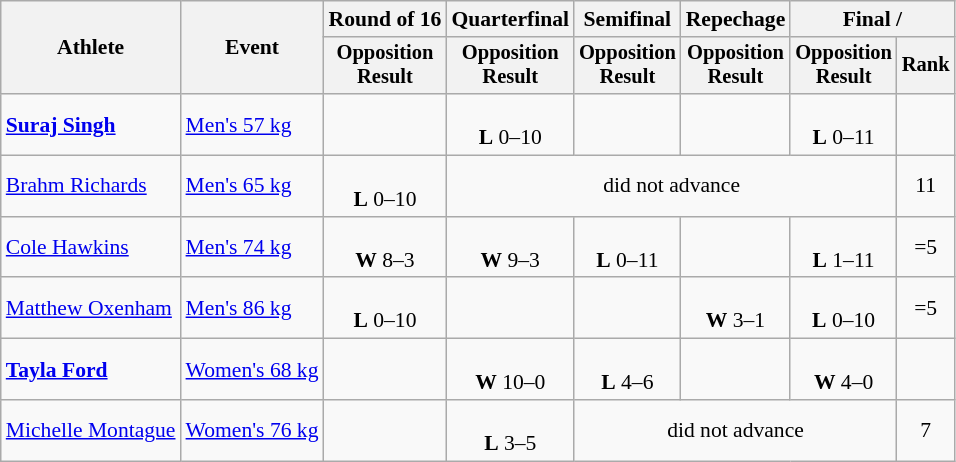<table class="wikitable" style="font-size:90%;">
<tr>
<th rowspan=2>Athlete</th>
<th rowspan=2>Event</th>
<th>Round of 16</th>
<th>Quarterfinal</th>
<th>Semifinal</th>
<th>Repechage</th>
<th colspan=2>Final / </th>
</tr>
<tr style="font-size: 95%">
<th>Opposition<br>Result</th>
<th>Opposition<br>Result</th>
<th>Opposition<br>Result</th>
<th>Opposition<br>Result</th>
<th>Opposition<br>Result</th>
<th>Rank</th>
</tr>
<tr align=center>
<td align=left><strong><a href='#'>Suraj Singh</a></strong></td>
<td align=left><a href='#'>Men's 57 kg</a></td>
<td></td>
<td><br><strong>L</strong> 0–10</td>
<td></td>
<td></td>
<td><br><strong>L</strong> 0–11</td>
<td></td>
</tr>
<tr align=center>
<td align=left><a href='#'>Brahm Richards</a></td>
<td align=left><a href='#'>Men's 65 kg</a></td>
<td><br><strong>L</strong> 0–10</td>
<td colspan=4>did not advance</td>
<td>11</td>
</tr>
<tr align=center>
<td align=left><a href='#'>Cole Hawkins</a></td>
<td align=left><a href='#'>Men's 74 kg</a></td>
<td><br><strong>W</strong> 8–3</td>
<td><br><strong>W</strong> 9–3</td>
<td><br><strong>L</strong> 0–11</td>
<td></td>
<td><br><strong>L</strong> 1–11</td>
<td>=5</td>
</tr>
<tr align=center>
<td align=left><a href='#'>Matthew Oxenham</a></td>
<td align=left><a href='#'>Men's 86 kg</a></td>
<td><br><strong>L</strong> 0–10</td>
<td></td>
<td></td>
<td><br><strong>W</strong> 3–1</td>
<td><br><strong>L</strong> 0–10</td>
<td>=5</td>
</tr>
<tr align=center>
<td align=left><strong><a href='#'>Tayla Ford</a></strong></td>
<td align=left><a href='#'>Women's 68 kg</a></td>
<td></td>
<td><br><strong>W</strong> 10–0</td>
<td><br><strong>L</strong> 4–6</td>
<td></td>
<td><br><strong>W</strong> 4–0</td>
<td></td>
</tr>
<tr align=center>
<td align=left><a href='#'>Michelle Montague</a></td>
<td align=left><a href='#'>Women's 76 kg</a></td>
<td></td>
<td><br><strong>L</strong> 3–5</td>
<td colspan=3>did not advance</td>
<td>7</td>
</tr>
</table>
